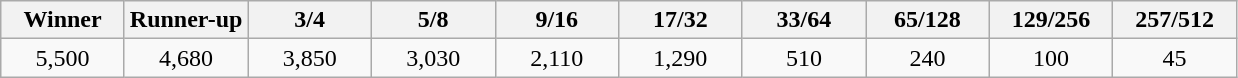<table class="wikitable" style="text-align:center">
<tr>
<th width="75">Winner</th>
<th width="75">Runner-up</th>
<th width="75">3/4</th>
<th width="75">5/8</th>
<th width="75">9/16</th>
<th width="75">17/32</th>
<th width="75">33/64</th>
<th width="75">65/128</th>
<th width="75">129/256</th>
<th width="75">257/512</th>
</tr>
<tr>
<td>5,500</td>
<td>4,680</td>
<td>3,850</td>
<td>3,030</td>
<td>2,110</td>
<td>1,290</td>
<td>510</td>
<td>240</td>
<td>100</td>
<td>45</td>
</tr>
</table>
